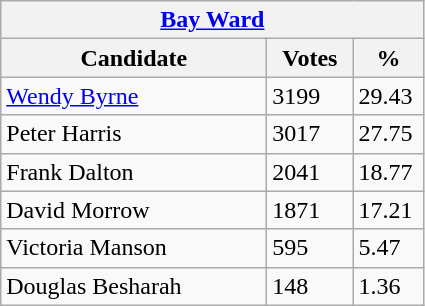<table class="wikitable">
<tr>
<th colspan="3"><a href='#'>Bay Ward</a></th>
</tr>
<tr>
<th style="width: 170px">Candidate</th>
<th style="width: 50px">Votes</th>
<th style="width: 40px">%</th>
</tr>
<tr>
<td><a href='#'>Wendy Byrne</a></td>
<td>3199</td>
<td>29.43</td>
</tr>
<tr>
<td>Peter Harris</td>
<td>3017</td>
<td>27.75</td>
</tr>
<tr>
<td>Frank Dalton</td>
<td>2041</td>
<td>18.77</td>
</tr>
<tr>
<td>David Morrow</td>
<td>1871</td>
<td>17.21</td>
</tr>
<tr>
<td>Victoria Manson</td>
<td>595</td>
<td>5.47</td>
</tr>
<tr>
<td>Douglas Besharah</td>
<td>148</td>
<td>1.36</td>
</tr>
</table>
